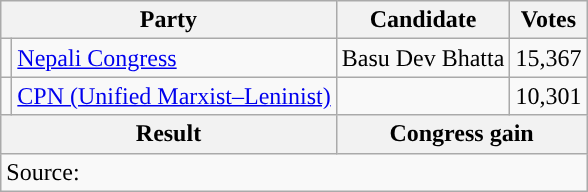<table class="wikitable">
<tr>
<th colspan="2">Party</th>
<th>Candidate</th>
<th>Votes</th>
</tr>
<tr>
<td style="background-color:"></td>
<td><a href='#'>Nepali Congress</a></td>
<td>Basu Dev Bhatta</td>
<td>15,367</td>
</tr>
<tr>
<td style="background-color:"></td>
<td><a href='#'>CPN (Unified Marxist–Leninist)</a></td>
<td></td>
<td>10,301</td>
</tr>
<tr>
<th colspan="2">Result</th>
<th colspan="2">Congress gain</th>
</tr>
<tr>
<td colspan="4">Source: </td>
</tr>
</table>
